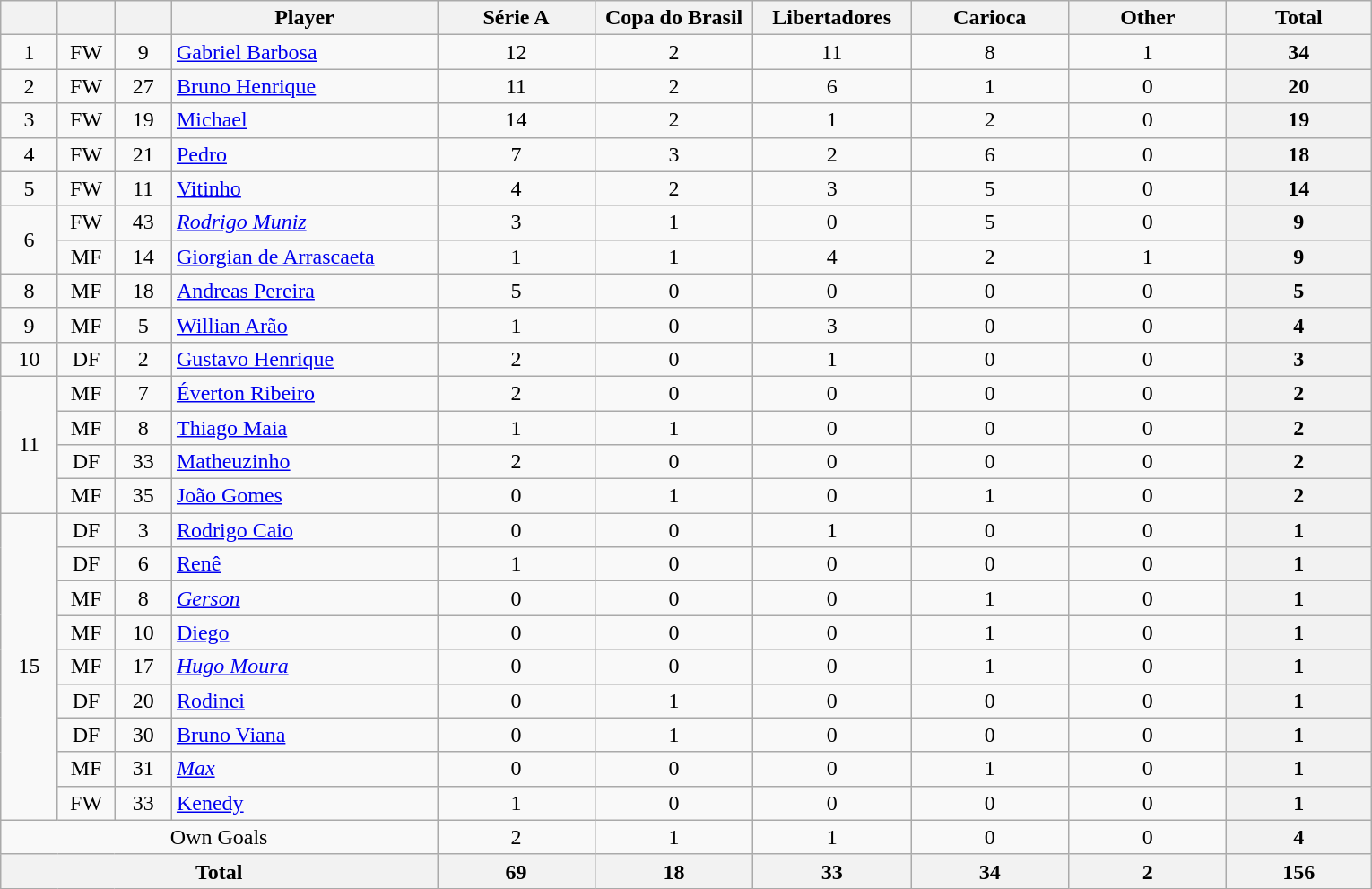<table class="wikitable sortable" style="text-align:center">
<tr>
<th style=width:35px;"></th>
<th style=width:35px;"></th>
<th style=width:35px;"></th>
<th style=width:190px;">Player</th>
<th style=width:110px;">Série A</th>
<th style=width:110px;">Copa do Brasil</th>
<th style=width:110px;">Libertadores</th>
<th style=width:110px;">Carioca</th>
<th style=width:110px;">Other</th>
<th style=width:100px;">Total</th>
</tr>
<tr>
<td rowspan="1">1</td>
<td>FW</td>
<td>9</td>
<td align="left"> <a href='#'>Gabriel Barbosa</a></td>
<td>12</td>
<td>2</td>
<td>11</td>
<td>8</td>
<td>1</td>
<th>34</th>
</tr>
<tr>
<td rowspan="1">2</td>
<td>FW</td>
<td>27</td>
<td align="left"> <a href='#'>Bruno Henrique</a></td>
<td>11</td>
<td>2</td>
<td>6</td>
<td>1</td>
<td>0</td>
<th>20</th>
</tr>
<tr>
<td rowspan="1">3</td>
<td>FW</td>
<td>19</td>
<td align="left"> <a href='#'>Michael</a></td>
<td>14</td>
<td>2</td>
<td>1</td>
<td>2</td>
<td>0</td>
<th>19</th>
</tr>
<tr>
<td rowspan="1">4</td>
<td>FW</td>
<td>21</td>
<td align="left"> <a href='#'>Pedro</a></td>
<td>7</td>
<td>3</td>
<td>2</td>
<td>6</td>
<td>0</td>
<th>18</th>
</tr>
<tr>
<td rowspan="1">5</td>
<td>FW</td>
<td>11</td>
<td align="left"> <a href='#'>Vitinho</a></td>
<td>4</td>
<td>2</td>
<td>3</td>
<td>5</td>
<td>0</td>
<th>14</th>
</tr>
<tr>
<td rowspan="2">6</td>
<td>FW</td>
<td>43</td>
<td align="left"> <em><a href='#'>Rodrigo Muniz</a></em></td>
<td>3</td>
<td>1</td>
<td>0</td>
<td>5</td>
<td>0</td>
<th>9</th>
</tr>
<tr>
<td>MF</td>
<td>14</td>
<td align="left"> <a href='#'>Giorgian de Arrascaeta</a></td>
<td>1</td>
<td>1</td>
<td>4</td>
<td>2</td>
<td>1</td>
<th>9</th>
</tr>
<tr>
<td rowspan="1">8</td>
<td>MF</td>
<td>18</td>
<td align="left"> <a href='#'>Andreas Pereira</a></td>
<td>5</td>
<td>0</td>
<td>0</td>
<td>0</td>
<td>0</td>
<th>5</th>
</tr>
<tr>
<td rowspan="1">9</td>
<td>MF</td>
<td>5</td>
<td align="left"> <a href='#'>Willian Arão</a></td>
<td>1</td>
<td>0</td>
<td>3</td>
<td>0</td>
<td>0</td>
<th>4</th>
</tr>
<tr>
<td rowspan="1">10</td>
<td>DF</td>
<td>2</td>
<td align="left"> <a href='#'>Gustavo Henrique</a></td>
<td>2</td>
<td>0</td>
<td>1</td>
<td>0</td>
<td>0</td>
<th>3</th>
</tr>
<tr>
<td rowspan="4">11</td>
<td>MF</td>
<td>7</td>
<td align="left"> <a href='#'>Éverton Ribeiro</a></td>
<td>2</td>
<td>0</td>
<td>0</td>
<td>0</td>
<td>0</td>
<th>2</th>
</tr>
<tr>
<td>MF</td>
<td>8</td>
<td align="left"> <a href='#'>Thiago Maia</a></td>
<td>1</td>
<td>1</td>
<td>0</td>
<td>0</td>
<td>0</td>
<th>2</th>
</tr>
<tr>
<td>DF</td>
<td>33</td>
<td align="left"> <a href='#'>Matheuzinho</a></td>
<td>2</td>
<td>0</td>
<td>0</td>
<td>0</td>
<td>0</td>
<th>2</th>
</tr>
<tr>
<td>MF</td>
<td>35</td>
<td align="left"> <a href='#'>João Gomes</a></td>
<td>0</td>
<td>1</td>
<td>0</td>
<td>1</td>
<td>0</td>
<th>2</th>
</tr>
<tr>
<td rowspan="9">15</td>
<td>DF</td>
<td>3</td>
<td align="left"> <a href='#'>Rodrigo Caio</a></td>
<td>0</td>
<td>0</td>
<td>1</td>
<td>0</td>
<td>0</td>
<th>1</th>
</tr>
<tr>
<td>DF</td>
<td>6</td>
<td align="left"> <a href='#'>Renê</a></td>
<td>1</td>
<td>0</td>
<td>0</td>
<td>0</td>
<td>0</td>
<th>1</th>
</tr>
<tr>
<td>MF</td>
<td>8</td>
<td align="left"> <em><a href='#'>Gerson</a></em></td>
<td>0</td>
<td>0</td>
<td>0</td>
<td>1</td>
<td>0</td>
<th>1</th>
</tr>
<tr>
<td>MF</td>
<td>10</td>
<td align="left"> <a href='#'>Diego</a></td>
<td>0</td>
<td>0</td>
<td>0</td>
<td>1</td>
<td>0</td>
<th>1</th>
</tr>
<tr>
<td>MF</td>
<td>17</td>
<td align="left"> <em><a href='#'>Hugo Moura</a></em></td>
<td>0</td>
<td>0</td>
<td>0</td>
<td>1</td>
<td>0</td>
<th>1</th>
</tr>
<tr>
<td>DF</td>
<td>20</td>
<td align="left"> <a href='#'>Rodinei</a></td>
<td>0</td>
<td>1</td>
<td>0</td>
<td>0</td>
<td>0</td>
<th>1</th>
</tr>
<tr>
<td>DF</td>
<td>30</td>
<td align="left"> <a href='#'>Bruno Viana</a></td>
<td>0</td>
<td>1</td>
<td>0</td>
<td>0</td>
<td>0</td>
<th>1</th>
</tr>
<tr>
<td>MF</td>
<td>31</td>
<td align="left"> <em><a href='#'>Max</a></em></td>
<td>0</td>
<td>0</td>
<td>0</td>
<td>1</td>
<td>0</td>
<th>1</th>
</tr>
<tr>
<td>FW</td>
<td>33</td>
<td align="left"> <a href='#'>Kenedy</a></td>
<td>1</td>
<td>0</td>
<td>0</td>
<td>0</td>
<td>0</td>
<th>1</th>
</tr>
<tr>
<td colspan="4">Own Goals</td>
<td>2</td>
<td>1</td>
<td>1</td>
<td>0</td>
<td>0</td>
<th>4</th>
</tr>
<tr>
<th colspan="4">Total</th>
<th>69</th>
<th>18</th>
<th>33</th>
<th>34</th>
<th>2</th>
<th>156</th>
</tr>
</table>
